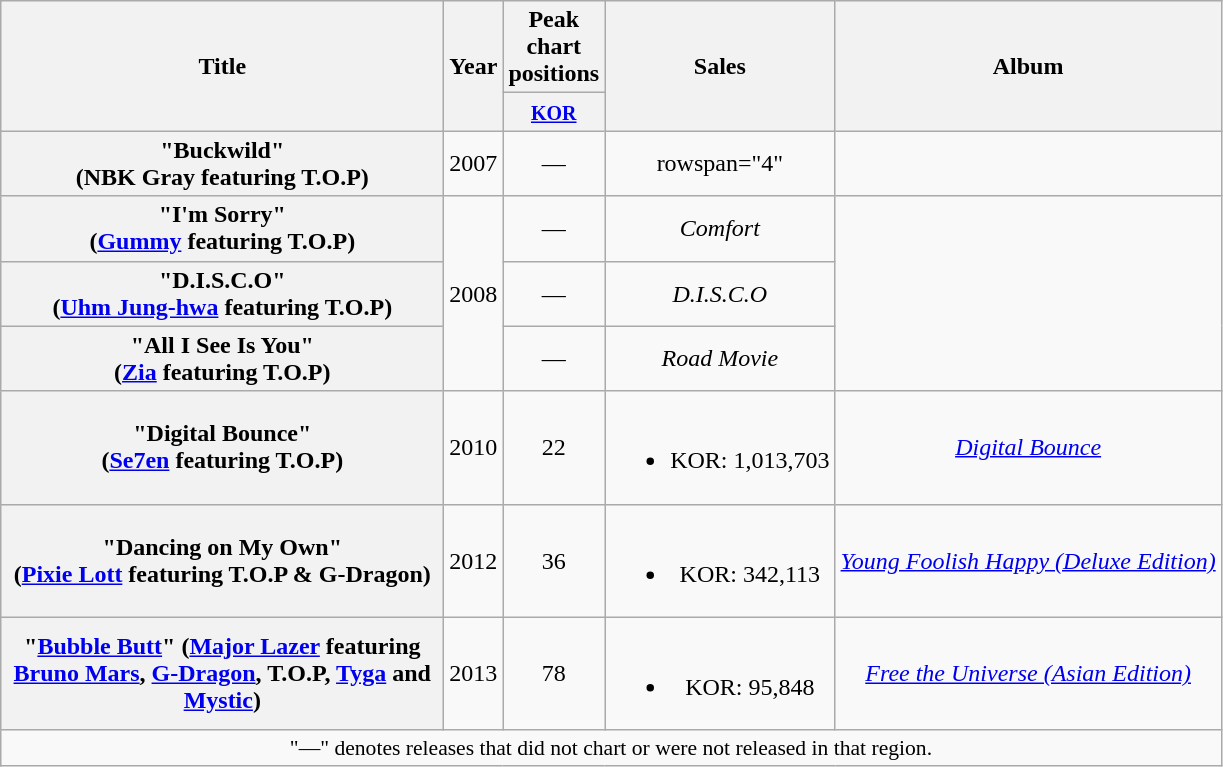<table class="wikitable plainrowheaders" style="text-align:center;">
<tr>
<th rowspan=2 style="width:18em;">Title</th>
<th rowspan=2>Year</th>
<th colspan=1>Peak chart positions</th>
<th rowspan=2>Sales</th>
<th rowspan=2>Album</th>
</tr>
<tr>
<th width=30><small><a href='#'>KOR</a><br></small></th>
</tr>
<tr>
<th scope=row>"Buckwild"<br><span>(NBK Gray featuring T.O.P)</span></th>
<td>2007</td>
<td>—</td>
<td>rowspan="4" </td>
<td></td>
</tr>
<tr>
<th scope=row>"I'm Sorry"<br><span>(<a href='#'>Gummy</a> featuring T.O.P)</span></th>
<td rowspan=3>2008</td>
<td>—</td>
<td><em>Comfort</em></td>
</tr>
<tr>
<th scope=row>"D.I.S.C.O"<br><span>(<a href='#'>Uhm Jung-hwa</a> featuring T.O.P)</span></th>
<td>—</td>
<td><em>D.I.S.C.O</em></td>
</tr>
<tr>
<th scope=row>"All I See Is You"<br><span>(<a href='#'>Zia</a> featuring T.O.P)</span></th>
<td>—</td>
<td><em>Road Movie</em></td>
</tr>
<tr>
<th scope=row>"Digital Bounce"<br><span>(<a href='#'>Se7en</a> featuring T.O.P)</span></th>
<td>2010</td>
<td>22</td>
<td><br><ul><li>KOR: 1,013,703</li></ul></td>
<td><em><a href='#'>Digital Bounce</a></em></td>
</tr>
<tr>
<th scope=row>"Dancing on My Own"<br><span>(<a href='#'>Pixie Lott</a> featuring T.O.P & G-Dragon)</span></th>
<td>2012</td>
<td>36</td>
<td><br><ul><li>KOR: 342,113</li></ul></td>
<td><em><a href='#'>Young Foolish Happy (Deluxe Edition)</a></em></td>
</tr>
<tr>
<th scope=row>"<a href='#'>Bubble Butt</a>" <span>(<a href='#'>Major Lazer</a> featuring <a href='#'>Bruno Mars</a>, <a href='#'>G-Dragon</a>, T.O.P, <a href='#'>Tyga</a> and <a href='#'>Mystic</a>)</span></th>
<td>2013</td>
<td>78</td>
<td><br><ul><li>KOR: 95,848</li></ul></td>
<td><em><a href='#'>Free the Universe (Asian Edition)</a></em></td>
</tr>
<tr>
<td colspan=6 style=font-size:90%>"—" denotes releases that did not chart or were not released in that region.</td>
</tr>
</table>
